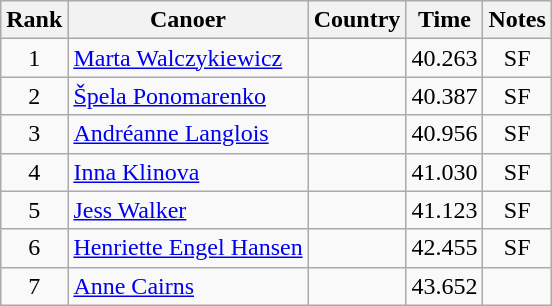<table class="wikitable" style="text-align:center;">
<tr>
<th>Rank</th>
<th>Canoer</th>
<th>Country</th>
<th>Time</th>
<th>Notes</th>
</tr>
<tr>
<td>1</td>
<td align=left><a href='#'>Marta Walczykiewicz</a></td>
<td align=left></td>
<td>40.263</td>
<td>SF</td>
</tr>
<tr>
<td>2</td>
<td align=left><a href='#'>Špela Ponomarenko</a></td>
<td align=left></td>
<td>40.387</td>
<td>SF</td>
</tr>
<tr>
<td>3</td>
<td align=left><a href='#'>Andréanne Langlois</a></td>
<td align=left></td>
<td>40.956</td>
<td>SF</td>
</tr>
<tr>
<td>4</td>
<td align=left><a href='#'>Inna Klinova</a></td>
<td align=left></td>
<td>41.030</td>
<td>SF</td>
</tr>
<tr>
<td>5</td>
<td align=left><a href='#'>Jess Walker</a></td>
<td align=left></td>
<td>41.123</td>
<td>SF</td>
</tr>
<tr>
<td>6</td>
<td align=left><a href='#'>Henriette Engel Hansen</a></td>
<td align=left></td>
<td>42.455</td>
<td>SF</td>
</tr>
<tr>
<td>7</td>
<td align=left><a href='#'>Anne Cairns</a></td>
<td align=left></td>
<td>43.652</td>
<td></td>
</tr>
</table>
